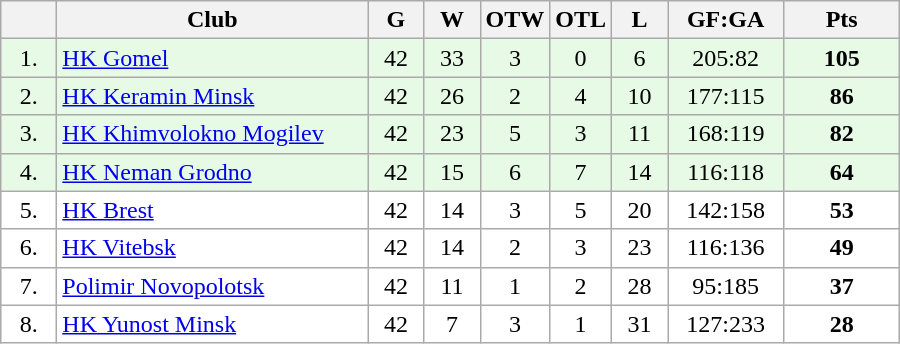<table class="wikitable">
<tr>
<th width="30"></th>
<th width="200">Club</th>
<th width="30">G</th>
<th width="30">W</th>
<th width="30">OTW</th>
<th width="30">OTL</th>
<th width="30">L</th>
<th width="70">GF:GA</th>
<th width="70">Pts</th>
</tr>
<tr bgcolor="#e6fae6" align="center">
<td>1.</td>
<td align="left"><a href='#'>HK Gomel</a></td>
<td>42</td>
<td>33</td>
<td>3</td>
<td>0</td>
<td>6</td>
<td>205:82</td>
<td><strong>105</strong></td>
</tr>
<tr bgcolor="#e6fae6" align="center">
<td>2.</td>
<td align="left"><a href='#'>HK Keramin Minsk</a></td>
<td>42</td>
<td>26</td>
<td>2</td>
<td>4</td>
<td>10</td>
<td>177:115</td>
<td><strong>86</strong></td>
</tr>
<tr bgcolor="#e6fae6" align="center">
<td>3.</td>
<td align="left"><a href='#'>HK Khimvolokno Mogilev</a></td>
<td>42</td>
<td>23</td>
<td>5</td>
<td>3</td>
<td>11</td>
<td>168:119</td>
<td><strong>82</strong></td>
</tr>
<tr bgcolor="#e6fae6" align="center">
<td>4.</td>
<td align="left"><a href='#'>HK Neman Grodno</a></td>
<td>42</td>
<td>15</td>
<td>6</td>
<td>7</td>
<td>14</td>
<td>116:118</td>
<td><strong>64</strong></td>
</tr>
<tr bgcolor="#FFFFFF" align="center">
<td>5.</td>
<td align="left"><a href='#'>HK Brest</a></td>
<td>42</td>
<td>14</td>
<td>3</td>
<td>5</td>
<td>20</td>
<td>142:158</td>
<td><strong>53</strong></td>
</tr>
<tr bgcolor="#FFFFFF" align="center">
<td>6.</td>
<td align="left"><a href='#'>HK Vitebsk</a></td>
<td>42</td>
<td>14</td>
<td>2</td>
<td>3</td>
<td>23</td>
<td>116:136</td>
<td><strong>49</strong></td>
</tr>
<tr bgcolor="#FFFFFF" align="center">
<td>7.</td>
<td align="left"><a href='#'>Polimir Novopolotsk</a></td>
<td>42</td>
<td>11</td>
<td>1</td>
<td>2</td>
<td>28</td>
<td>95:185</td>
<td><strong>37</strong></td>
</tr>
<tr bgcolor="#FFFFFF" align="center">
<td>8.</td>
<td align="left"><a href='#'>HK Yunost Minsk</a></td>
<td>42</td>
<td>7</td>
<td>3</td>
<td>1</td>
<td>31</td>
<td>127:233</td>
<td><strong>28</strong></td>
</tr>
</table>
